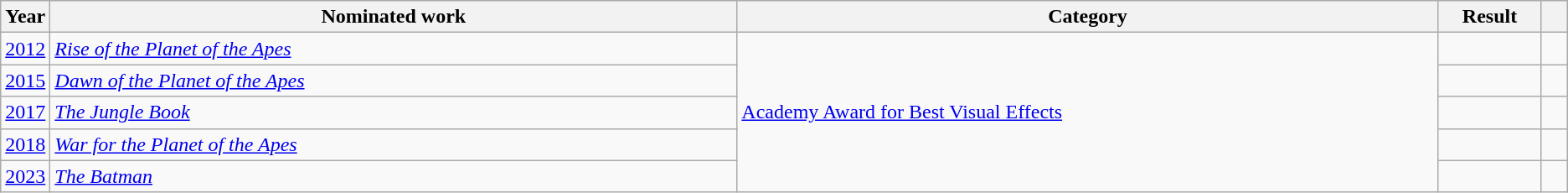<table class="wikitable sortable">
<tr>
<th scope="col" style="width:1em;">Year</th>
<th scope="col" style="width:39em;">Nominated work</th>
<th scope="col" style="width:40em;">Category</th>
<th scope="col" style="width:5em;">Result</th>
<th scope="col" style="width:1em;"class="unsortable"></th>
</tr>
<tr>
<td><a href='#'>2012</a></td>
<td><em><a href='#'>Rise of the Planet of the Apes</a></em></td>
<td rowspan="5"><a href='#'>Academy Award for Best Visual Effects</a></td>
<td></td>
<td></td>
</tr>
<tr>
<td><a href='#'>2015</a></td>
<td><em><a href='#'>Dawn of the Planet of the Apes</a></em></td>
<td></td>
<td></td>
</tr>
<tr>
<td><a href='#'>2017</a></td>
<td><em><a href='#'>The Jungle Book</a></em></td>
<td></td>
<td></td>
</tr>
<tr>
<td><a href='#'>2018</a></td>
<td><em><a href='#'>War for the Planet of the Apes</a></em></td>
<td></td>
<td></td>
</tr>
<tr>
<td><a href='#'>2023</a></td>
<td><em><a href='#'>The Batman</a></em></td>
<td></td>
<td></td>
</tr>
</table>
